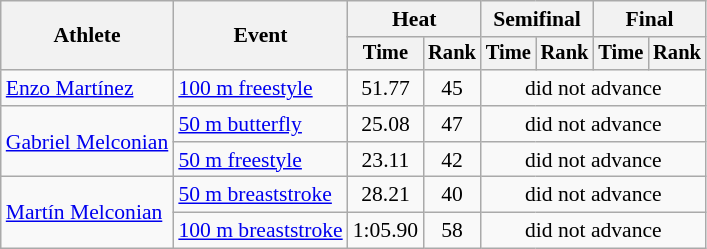<table class=wikitable style="font-size:90%">
<tr>
<th rowspan="2">Athlete</th>
<th rowspan="2">Event</th>
<th colspan="2">Heat</th>
<th colspan="2">Semifinal</th>
<th colspan="2">Final</th>
</tr>
<tr style="font-size:95%">
<th>Time</th>
<th>Rank</th>
<th>Time</th>
<th>Rank</th>
<th>Time</th>
<th>Rank</th>
</tr>
<tr align=center>
<td align=left><a href='#'>Enzo Martínez</a></td>
<td align=left><a href='#'>100 m freestyle</a></td>
<td>51.77</td>
<td>45</td>
<td colspan=4>did not advance</td>
</tr>
<tr align=center>
<td align=left rowspan=2><a href='#'>Gabriel Melconian</a></td>
<td align=left><a href='#'>50 m butterfly</a></td>
<td>25.08</td>
<td>47</td>
<td colspan=4>did not advance</td>
</tr>
<tr align=center>
<td align=left><a href='#'>50 m freestyle</a></td>
<td>23.11</td>
<td>42</td>
<td colspan=4>did not advance</td>
</tr>
<tr align=center>
<td align=left rowspan=2><a href='#'>Martín Melconian</a></td>
<td align=left><a href='#'>50 m breaststroke</a></td>
<td>28.21</td>
<td>40</td>
<td colspan=4>did not advance</td>
</tr>
<tr align=center>
<td align=left><a href='#'>100 m breaststroke</a></td>
<td>1:05.90</td>
<td>58</td>
<td colspan=4>did not advance</td>
</tr>
</table>
